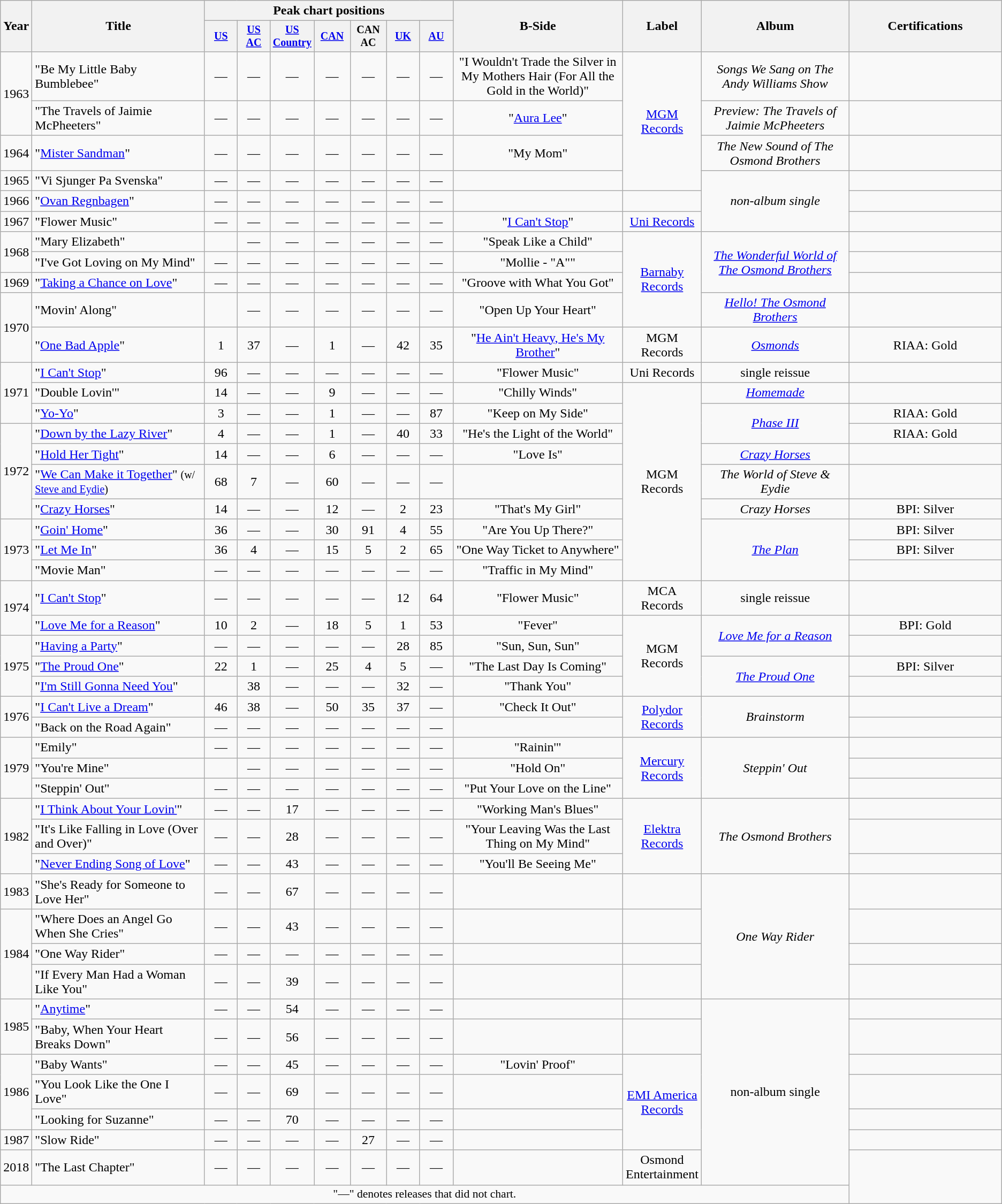<table class="wikitable" style="text-align:center;">
<tr>
<th scope="col" rowspan="2" style="width:2em;">Year</th>
<th scope="col" rowspan="2" style="width:18em;">Title</th>
<th scope="col" colspan="7">Peak chart positions</th>
<th scope="col" rowspan="2" style="width:18em;">B-Side</th>
<th rowspan="2">Label</th>
<th scope="col" rowspan="2" style="width:15em;">Album</th>
<th scope="col" rowspan="2" style="width:15em;">Certifications</th>
</tr>
<tr style="font-size:smaller;">
<th style="width:45px;"><a href='#'>US</a><br></th>
<th style="width:45px;"><a href='#'>US AC</a><br></th>
<th style="width:45px;"><a href='#'>US Country</a><br></th>
<th style="width:45px;"><a href='#'>CAN</a></th>
<th style="width:45px;">CAN AC</th>
<th style="width:45px;"><a href='#'>UK</a><br></th>
<th style="width:45px;"><a href='#'>AU</a></th>
</tr>
<tr>
<td rowspan="2">1963</td>
<td style="text-align:left;">"Be My Little Baby Bumblebee"</td>
<td>—</td>
<td>—</td>
<td>—</td>
<td>—</td>
<td>—</td>
<td>—</td>
<td>—</td>
<td>"I Wouldn't Trade the Silver in My Mothers Hair (For All the Gold in the World)"</td>
<td rowspan="4"><a href='#'>MGM Records</a></td>
<td><em>Songs We Sang on The Andy Williams Show</em></td>
<td></td>
</tr>
<tr>
<td style="text-align:left;">"The Travels of Jaimie McPheeters"</td>
<td>—</td>
<td>—</td>
<td>—</td>
<td>—</td>
<td>—</td>
<td>—</td>
<td>—</td>
<td>"<a href='#'>Aura Lee</a>"</td>
<td><em>Preview: The Travels of Jaimie McPheeters</em></td>
<td></td>
</tr>
<tr>
<td>1964</td>
<td style="text-align:left;">"<a href='#'>Mister Sandman</a>"</td>
<td>—</td>
<td>—</td>
<td>—</td>
<td>—</td>
<td>—</td>
<td>—</td>
<td>—</td>
<td>"My Mom"</td>
<td><em>The New Sound of The Osmond Brothers</em></td>
<td></td>
</tr>
<tr>
<td>1965</td>
<td style="text-align:left;">"Vi Sjunger Pa Svenska"</td>
<td>—</td>
<td>—</td>
<td>—</td>
<td>—</td>
<td>—</td>
<td>—</td>
<td>—</td>
<td></td>
<td rowspan="3"><em>non-album single</em></td>
<td></td>
</tr>
<tr>
<td>1966</td>
<td style="text-align:left;">"<a href='#'>Ovan Regnbagen</a>"</td>
<td>—</td>
<td>—</td>
<td>—</td>
<td>—</td>
<td>—</td>
<td>—</td>
<td>—</td>
<td></td>
<td></td>
<td></td>
</tr>
<tr>
<td>1967</td>
<td style="text-align:left;">"Flower Music"</td>
<td>—</td>
<td>—</td>
<td>—</td>
<td>—</td>
<td>—</td>
<td>—</td>
<td>—</td>
<td>"<a href='#'>I Can't Stop</a>"</td>
<td><a href='#'>Uni Records</a></td>
<td></td>
</tr>
<tr>
<td rowspan="2">1968</td>
<td style="text-align:left;">"Mary Elizabeth"</td>
<td></td>
<td>—</td>
<td>—</td>
<td>—</td>
<td>—</td>
<td>—</td>
<td>—</td>
<td>"Speak Like a Child"</td>
<td rowspan="4"><a href='#'>Barnaby Records</a></td>
<td rowspan="3"><em><a href='#'>The Wonderful World of The Osmond Brothers</a></em></td>
<td></td>
</tr>
<tr>
<td style="text-align:left;">"I've Got Loving on My Mind"</td>
<td>—</td>
<td>—</td>
<td>—</td>
<td>—</td>
<td>—</td>
<td>—</td>
<td>—</td>
<td>"Mollie - "A""</td>
<td></td>
</tr>
<tr>
<td>1969</td>
<td style="text-align:left;">"<a href='#'>Taking a Chance on Love</a>"</td>
<td>—</td>
<td>—</td>
<td>—</td>
<td>—</td>
<td>—</td>
<td>—</td>
<td>—</td>
<td>"Groove with What You Got"</td>
<td></td>
</tr>
<tr>
<td rowspan="2">1970</td>
<td style="text-align:left;">"Movin' Along"</td>
<td></td>
<td>—</td>
<td>—</td>
<td>—</td>
<td>—</td>
<td>—</td>
<td>—</td>
<td>"Open Up Your Heart"</td>
<td><em><a href='#'>Hello! The Osmond Brothers</a></em></td>
<td></td>
</tr>
<tr>
<td style="text-align:left;">"<a href='#'>One Bad Apple</a>"</td>
<td>1</td>
<td>37</td>
<td>—</td>
<td>1</td>
<td>—</td>
<td>42</td>
<td>35</td>
<td>"<a href='#'>He Ain't Heavy, He's My Brother</a>"</td>
<td>MGM Records</td>
<td><em><a href='#'>Osmonds</a></em></td>
<td>RIAA: Gold</td>
</tr>
<tr>
<td rowspan="3">1971</td>
<td style="text-align:left;">"<a href='#'>I Can't Stop</a>"</td>
<td>96</td>
<td>—</td>
<td>—</td>
<td>—</td>
<td>—</td>
<td>—</td>
<td>—</td>
<td>"Flower Music"</td>
<td>Uni Records</td>
<td>single reissue</td>
<td></td>
</tr>
<tr>
<td style="text-align:left;">"Double Lovin'"</td>
<td>14</td>
<td>—</td>
<td>—</td>
<td>9</td>
<td>—</td>
<td>—</td>
<td>—</td>
<td>"Chilly Winds"</td>
<td rowspan="9">MGM Records</td>
<td><em><a href='#'>Homemade</a></em></td>
<td></td>
</tr>
<tr>
<td style="text-align:left;">"<a href='#'>Yo-Yo</a>"</td>
<td>3</td>
<td>—</td>
<td>—</td>
<td>1</td>
<td>—</td>
<td>—</td>
<td>87</td>
<td>"Keep on My Side"</td>
<td rowspan="2"><em><a href='#'>Phase III</a></em></td>
<td>RIAA: Gold</td>
</tr>
<tr>
<td rowspan="4">1972</td>
<td style="text-align:left;">"<a href='#'>Down by the Lazy River</a>"</td>
<td>4</td>
<td>—</td>
<td>—</td>
<td>1</td>
<td>—</td>
<td>40</td>
<td>33</td>
<td>"He's the Light of the World"</td>
<td>RIAA: Gold</td>
</tr>
<tr>
<td style="text-align:left;">"<a href='#'>Hold Her Tight</a>"</td>
<td>14</td>
<td>—</td>
<td>—</td>
<td>6</td>
<td>—</td>
<td>—</td>
<td>—</td>
<td>"Love Is"</td>
<td><em><a href='#'>Crazy Horses</a></em></td>
<td></td>
</tr>
<tr>
<td style="text-align:left;">"<a href='#'>We Can Make it Together</a>" <small>(w/ <a href='#'>Steve and Eydie</a>)</small></td>
<td>68</td>
<td>7</td>
<td>—</td>
<td>60</td>
<td>—</td>
<td>—</td>
<td>—</td>
<td></td>
<td><em>The World of Steve & Eydie</em></td>
<td></td>
</tr>
<tr>
<td style="text-align:left;">"<a href='#'>Crazy Horses</a>"</td>
<td>14</td>
<td>—</td>
<td>—</td>
<td>12</td>
<td>—</td>
<td>2</td>
<td>23</td>
<td>"That's My Girl"</td>
<td><em>Crazy Horses</em></td>
<td>BPI: Silver</td>
</tr>
<tr>
<td rowspan="3">1973</td>
<td style="text-align:left;">"<a href='#'>Goin' Home</a>"</td>
<td>36</td>
<td>—</td>
<td>—</td>
<td>30</td>
<td>91</td>
<td>4</td>
<td>55</td>
<td>"Are You Up There?"</td>
<td rowspan="3"><em><a href='#'>The Plan</a></em></td>
<td>BPI: Silver</td>
</tr>
<tr>
<td style="text-align:left;">"<a href='#'>Let Me In</a>"</td>
<td>36</td>
<td>4</td>
<td>—</td>
<td>15</td>
<td>5</td>
<td>2</td>
<td>65</td>
<td>"One Way Ticket to Anywhere"</td>
<td>BPI: Silver</td>
</tr>
<tr>
<td style="text-align:left;">"Movie Man"</td>
<td>—</td>
<td>—</td>
<td>—</td>
<td>—</td>
<td>—</td>
<td>—</td>
<td>—</td>
<td>"Traffic in My Mind"</td>
<td></td>
</tr>
<tr>
<td rowspan="2">1974</td>
<td style="text-align:left;">"<a href='#'>I Can't Stop</a>"</td>
<td>—</td>
<td>—</td>
<td>—</td>
<td>—</td>
<td>—</td>
<td>12</td>
<td>64</td>
<td>"Flower Music"</td>
<td>MCA Records</td>
<td>single reissue</td>
<td></td>
</tr>
<tr>
<td style="text-align:left;">"<a href='#'>Love Me for a Reason</a>"</td>
<td>10</td>
<td>2</td>
<td>—</td>
<td>18</td>
<td>5</td>
<td>1</td>
<td>53</td>
<td>"Fever"</td>
<td rowspan="4">MGM Records</td>
<td rowspan="2"><em><a href='#'>Love Me for a Reason</a></em></td>
<td>BPI: Gold</td>
</tr>
<tr>
<td rowspan="3">1975</td>
<td style="text-align:left;">"<a href='#'>Having a Party</a>"</td>
<td>—</td>
<td>—</td>
<td>—</td>
<td>—</td>
<td>—</td>
<td>28</td>
<td>85</td>
<td>"Sun, Sun, Sun"</td>
<td></td>
</tr>
<tr>
<td style="text-align:left;">"<a href='#'>The Proud One</a>"</td>
<td>22</td>
<td>1</td>
<td>—</td>
<td>25</td>
<td>4</td>
<td>5</td>
<td>—</td>
<td>"The Last Day Is Coming"</td>
<td rowspan="2"><em><a href='#'>The Proud One</a></em></td>
<td>BPI: Silver</td>
</tr>
<tr>
<td style="text-align:left;">"<a href='#'>I'm Still Gonna Need You</a>"</td>
<td></td>
<td>38</td>
<td>—</td>
<td>—</td>
<td>—</td>
<td>32</td>
<td>—</td>
<td>"Thank You"</td>
<td></td>
</tr>
<tr>
<td rowspan="2">1976</td>
<td style="text-align:left;">"<a href='#'>I Can't Live a Dream</a>"</td>
<td>46</td>
<td>38</td>
<td>—</td>
<td>50</td>
<td>35</td>
<td>37</td>
<td>—</td>
<td>"Check It Out"</td>
<td rowspan="2"><a href='#'>Polydor Records</a></td>
<td rowspan="2"><em>Brainstorm</em></td>
<td></td>
</tr>
<tr>
<td style="text-align:left;">"Back on the Road Again"</td>
<td>—</td>
<td>—</td>
<td>—</td>
<td>—</td>
<td>—</td>
<td>—</td>
<td>—</td>
<td></td>
<td></td>
</tr>
<tr>
<td rowspan="3">1979</td>
<td style="text-align:left;">"Emily"</td>
<td>—</td>
<td>—</td>
<td>—</td>
<td>—</td>
<td>—</td>
<td>—</td>
<td>—</td>
<td>"Rainin'"</td>
<td rowspan="3"><a href='#'>Mercury Records</a></td>
<td rowspan="3"><em>Steppin' Out</em></td>
<td></td>
</tr>
<tr>
<td style="text-align:left;">"You're Mine"</td>
<td></td>
<td>—</td>
<td>—</td>
<td>—</td>
<td>—</td>
<td>—</td>
<td>—</td>
<td>"Hold On"</td>
<td></td>
</tr>
<tr>
<td style="text-align:left;">"Steppin' Out"</td>
<td>—</td>
<td>—</td>
<td>—</td>
<td>—</td>
<td>—</td>
<td>—</td>
<td>—</td>
<td>"Put Your Love on the Line"</td>
<td></td>
</tr>
<tr>
<td rowspan="3">1982</td>
<td style="text-align:left;">"<a href='#'>I Think About Your Lovin'</a>"</td>
<td>—</td>
<td>—</td>
<td>17</td>
<td>—</td>
<td>—</td>
<td>—</td>
<td>—</td>
<td>"Working Man's Blues"</td>
<td rowspan="3"><a href='#'>Elektra Records</a></td>
<td rowspan="3"><em>The Osmond Brothers</em></td>
<td></td>
</tr>
<tr>
<td style="text-align:left;">"It's Like Falling in Love (Over and Over)"</td>
<td>—</td>
<td>—</td>
<td>28</td>
<td>—</td>
<td>—</td>
<td>—</td>
<td>—</td>
<td>"Your Leaving Was the Last Thing on My Mind"</td>
<td></td>
</tr>
<tr>
<td style="text-align:left;">"<a href='#'>Never Ending Song of Love</a>"</td>
<td>—</td>
<td>—</td>
<td>43</td>
<td>—</td>
<td>—</td>
<td>—</td>
<td>—</td>
<td>"You'll Be Seeing Me"</td>
<td></td>
</tr>
<tr>
<td>1983</td>
<td style="text-align:left;">"She's Ready for Someone to Love Her"</td>
<td>—</td>
<td>—</td>
<td>67</td>
<td>—</td>
<td>—</td>
<td>—</td>
<td>—</td>
<td></td>
<td></td>
<td rowspan="4"><em>One Way Rider</em></td>
<td></td>
</tr>
<tr>
<td rowspan="3">1984</td>
<td style="text-align:left;">"Where Does an Angel Go When She Cries"</td>
<td>—</td>
<td>—</td>
<td>43</td>
<td>—</td>
<td>—</td>
<td>—</td>
<td>—</td>
<td></td>
<td></td>
</tr>
<tr>
<td style="text-align:left;">"One Way Rider"</td>
<td>—</td>
<td>—</td>
<td>—</td>
<td>—</td>
<td>—</td>
<td>—</td>
<td>—</td>
<td></td>
<td></td>
<td></td>
</tr>
<tr>
<td style="text-align:left;">"If Every Man Had a Woman Like You"</td>
<td>—</td>
<td>—</td>
<td>39</td>
<td>—</td>
<td>—</td>
<td>—</td>
<td>—</td>
<td></td>
<td></td>
<td></td>
</tr>
<tr>
<td rowspan="2">1985</td>
<td style="text-align:left;">"<a href='#'>Anytime</a>"</td>
<td>—</td>
<td>—</td>
<td>54</td>
<td>—</td>
<td>—</td>
<td>—</td>
<td>—</td>
<td></td>
<td></td>
<td rowspan="7">non-album single</td>
<td></td>
</tr>
<tr>
<td style="text-align:left;">"Baby, When Your Heart Breaks Down"</td>
<td>—</td>
<td>—</td>
<td>56</td>
<td>—</td>
<td>—</td>
<td>—</td>
<td>—</td>
<td></td>
<td></td>
</tr>
<tr>
<td rowspan="3">1986</td>
<td style="text-align:left;">"Baby Wants"</td>
<td>—</td>
<td>—</td>
<td>45</td>
<td>—</td>
<td>—</td>
<td>—</td>
<td>—</td>
<td>"Lovin' Proof"</td>
<td rowspan="4"><a href='#'>EMI America Records</a></td>
<td></td>
</tr>
<tr>
<td style="text-align:left;">"You Look Like the One I Love"</td>
<td>—</td>
<td>—</td>
<td>69</td>
<td>—</td>
<td>—</td>
<td>—</td>
<td>—</td>
<td></td>
<td></td>
</tr>
<tr>
<td style="text-align:left;">"Looking for Suzanne"</td>
<td>—</td>
<td>—</td>
<td>70</td>
<td>—</td>
<td>—</td>
<td>—</td>
<td>—</td>
<td></td>
<td></td>
</tr>
<tr>
<td>1987</td>
<td style="text-align:left;">"Slow Ride"</td>
<td>—</td>
<td>—</td>
<td>—</td>
<td>—</td>
<td>27</td>
<td>—</td>
<td>—</td>
<td></td>
<td></td>
</tr>
<tr>
<td>2018</td>
<td style="text-align:left;">"The Last Chapter"</td>
<td>—</td>
<td>—</td>
<td>—</td>
<td>—</td>
<td>—</td>
<td>—</td>
<td>—</td>
<td></td>
<td>Osmond Entertainment</td>
</tr>
<tr>
<td colspan="12" style="text-align:center; font-size:90%;">"—" denotes releases that did not chart.</td>
</tr>
</table>
